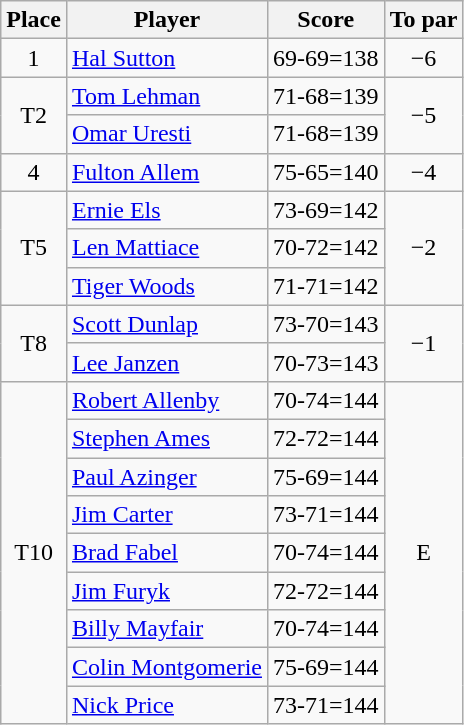<table class="wikitable">
<tr>
<th>Place</th>
<th>Player</th>
<th>Score</th>
<th>To par</th>
</tr>
<tr>
<td align=center>1</td>
<td> <a href='#'>Hal Sutton</a></td>
<td align=center>69-69=138</td>
<td align=center>−6</td>
</tr>
<tr>
<td rowspan=2 align=center>T2</td>
<td> <a href='#'>Tom Lehman</a></td>
<td align=center>71-68=139</td>
<td rowspan=2 align=center>−5</td>
</tr>
<tr>
<td> <a href='#'>Omar Uresti</a></td>
<td align=center>71-68=139</td>
</tr>
<tr>
<td align=center>4</td>
<td> <a href='#'>Fulton Allem</a></td>
<td align=center>75-65=140</td>
<td align=center>−4</td>
</tr>
<tr>
<td rowspan=3 align=center>T5</td>
<td> <a href='#'>Ernie Els</a></td>
<td align=center>73-69=142</td>
<td rowspan=3 align=center>−2</td>
</tr>
<tr>
<td> <a href='#'>Len Mattiace</a></td>
<td align=center>70-72=142</td>
</tr>
<tr>
<td> <a href='#'>Tiger Woods</a></td>
<td align=center>71-71=142</td>
</tr>
<tr>
<td rowspan=2 align=center>T8</td>
<td> <a href='#'>Scott Dunlap</a></td>
<td align=center>73-70=143</td>
<td rowspan=2 align=center>−1</td>
</tr>
<tr>
<td> <a href='#'>Lee Janzen</a></td>
<td align=center>70-73=143</td>
</tr>
<tr>
<td rowspan=9 align=center>T10</td>
<td> <a href='#'>Robert Allenby</a></td>
<td align=center>70-74=144</td>
<td rowspan=9 align=center>E</td>
</tr>
<tr>
<td> <a href='#'>Stephen Ames</a></td>
<td align=center>72-72=144</td>
</tr>
<tr>
<td> <a href='#'>Paul Azinger</a></td>
<td align=center>75-69=144</td>
</tr>
<tr>
<td> <a href='#'>Jim Carter</a></td>
<td align=center>73-71=144</td>
</tr>
<tr>
<td> <a href='#'>Brad Fabel</a></td>
<td align=center>70-74=144</td>
</tr>
<tr>
<td> <a href='#'>Jim Furyk</a></td>
<td align=center>72-72=144</td>
</tr>
<tr>
<td> <a href='#'>Billy Mayfair</a></td>
<td align=center>70-74=144</td>
</tr>
<tr>
<td> <a href='#'>Colin Montgomerie</a></td>
<td align=center>75-69=144</td>
</tr>
<tr>
<td> <a href='#'>Nick Price</a></td>
<td align=center>73-71=144</td>
</tr>
</table>
